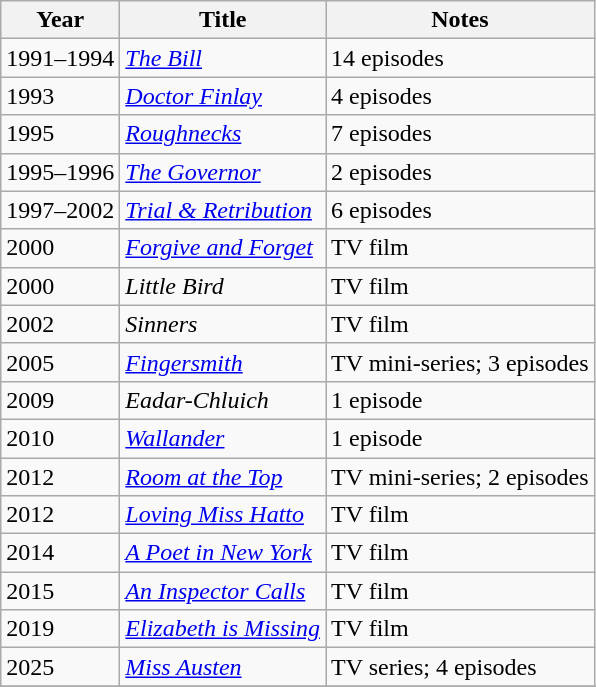<table class="wikitable sortable">
<tr>
<th>Year</th>
<th>Title</th>
<th>Notes</th>
</tr>
<tr>
<td>1991–1994</td>
<td><em><a href='#'>The Bill</a></em></td>
<td>14 episodes</td>
</tr>
<tr>
<td>1993</td>
<td><em><a href='#'>Doctor Finlay</a></em></td>
<td>4 episodes</td>
</tr>
<tr>
<td>1995</td>
<td><em><a href='#'>Roughnecks</a></em></td>
<td>7 episodes</td>
</tr>
<tr>
<td>1995–1996</td>
<td><em><a href='#'>The Governor</a></em></td>
<td>2 episodes</td>
</tr>
<tr>
<td>1997–2002</td>
<td><em><a href='#'>Trial & Retribution</a></em></td>
<td>6 episodes</td>
</tr>
<tr>
<td>2000</td>
<td><em><a href='#'>Forgive and Forget</a></em></td>
<td>TV film</td>
</tr>
<tr>
<td>2000</td>
<td><em>Little Bird</em></td>
<td>TV film</td>
</tr>
<tr>
<td>2002</td>
<td><em>Sinners</em></td>
<td>TV film</td>
</tr>
<tr>
<td>2005</td>
<td><em><a href='#'>Fingersmith</a></em></td>
<td>TV mini-series; 3 episodes</td>
</tr>
<tr>
<td>2009</td>
<td><em>Eadar-Chluich</em></td>
<td>1 episode</td>
</tr>
<tr>
<td>2010</td>
<td><em><a href='#'>Wallander</a></em></td>
<td>1 episode</td>
</tr>
<tr>
<td>2012</td>
<td><em><a href='#'>Room at the Top</a></em></td>
<td>TV mini-series; 2 episodes</td>
</tr>
<tr>
<td>2012</td>
<td><em><a href='#'>Loving Miss Hatto</a></em></td>
<td>TV film</td>
</tr>
<tr>
<td>2014</td>
<td><em><a href='#'>A Poet in New York</a></em></td>
<td>TV film</td>
</tr>
<tr>
<td>2015</td>
<td><em><a href='#'>An Inspector Calls</a></em></td>
<td>TV film</td>
</tr>
<tr>
<td>2019</td>
<td><em><a href='#'>Elizabeth is Missing</a></em></td>
<td>TV film</td>
</tr>
<tr>
<td>2025</td>
<td><a href='#'><em>Miss Austen</em></a></td>
<td>TV series; 4 episodes</td>
</tr>
<tr>
</tr>
</table>
